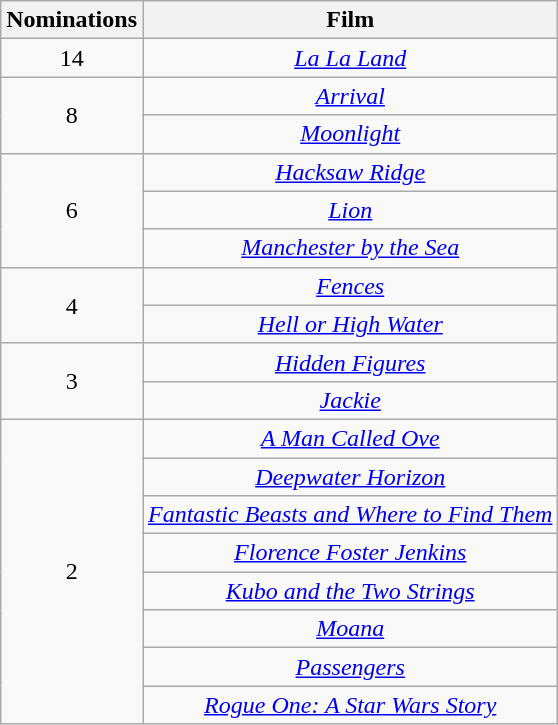<table class="wikitable plainrowheaders" style="text-align: center;">
<tr>
<th scope="col" width="55">Nominations</th>
<th scope="col" align="center">Film</th>
</tr>
<tr>
<td scope="row" style="text-align:center">14</td>
<td><em><a href='#'>La La Land</a></em></td>
</tr>
<tr>
<td scope="row" rowspan="2" style="text-align:center;">8</td>
<td><em><a href='#'>Arrival</a></em></td>
</tr>
<tr>
<td><em><a href='#'>Moonlight</a></em></td>
</tr>
<tr>
<td scope="row" rowspan="3" style="text-align:center;">6</td>
<td><em><a href='#'>Hacksaw Ridge</a></em></td>
</tr>
<tr>
<td><em><a href='#'>Lion</a></em></td>
</tr>
<tr>
<td><em><a href='#'>Manchester by the Sea</a></em></td>
</tr>
<tr>
<td scope="row" rowspan="2" style="text-align:center;">4</td>
<td><em><a href='#'>Fences</a></em></td>
</tr>
<tr>
<td><em><a href='#'>Hell or High Water</a></em></td>
</tr>
<tr>
<td scope="row" rowspan="2" style="text-align:center;">3</td>
<td><em><a href='#'>Hidden Figures</a></em></td>
</tr>
<tr>
<td><em><a href='#'>Jackie</a></em></td>
</tr>
<tr>
<td scope="row" rowspan="8" style="text-align:center;">2</td>
<td><em><a href='#'>A Man Called Ove</a></em></td>
</tr>
<tr>
<td><em><a href='#'>Deepwater Horizon</a></em></td>
</tr>
<tr>
<td><em><a href='#'>Fantastic Beasts and Where to Find Them</a></em></td>
</tr>
<tr>
<td><em><a href='#'>Florence Foster Jenkins</a></em></td>
</tr>
<tr>
<td><em><a href='#'>Kubo and the Two Strings</a></em></td>
</tr>
<tr>
<td><em><a href='#'>Moana</a></em></td>
</tr>
<tr>
<td><em><a href='#'>Passengers</a></em></td>
</tr>
<tr>
<td><em><a href='#'>Rogue One: A Star Wars Story</a></em></td>
</tr>
</table>
